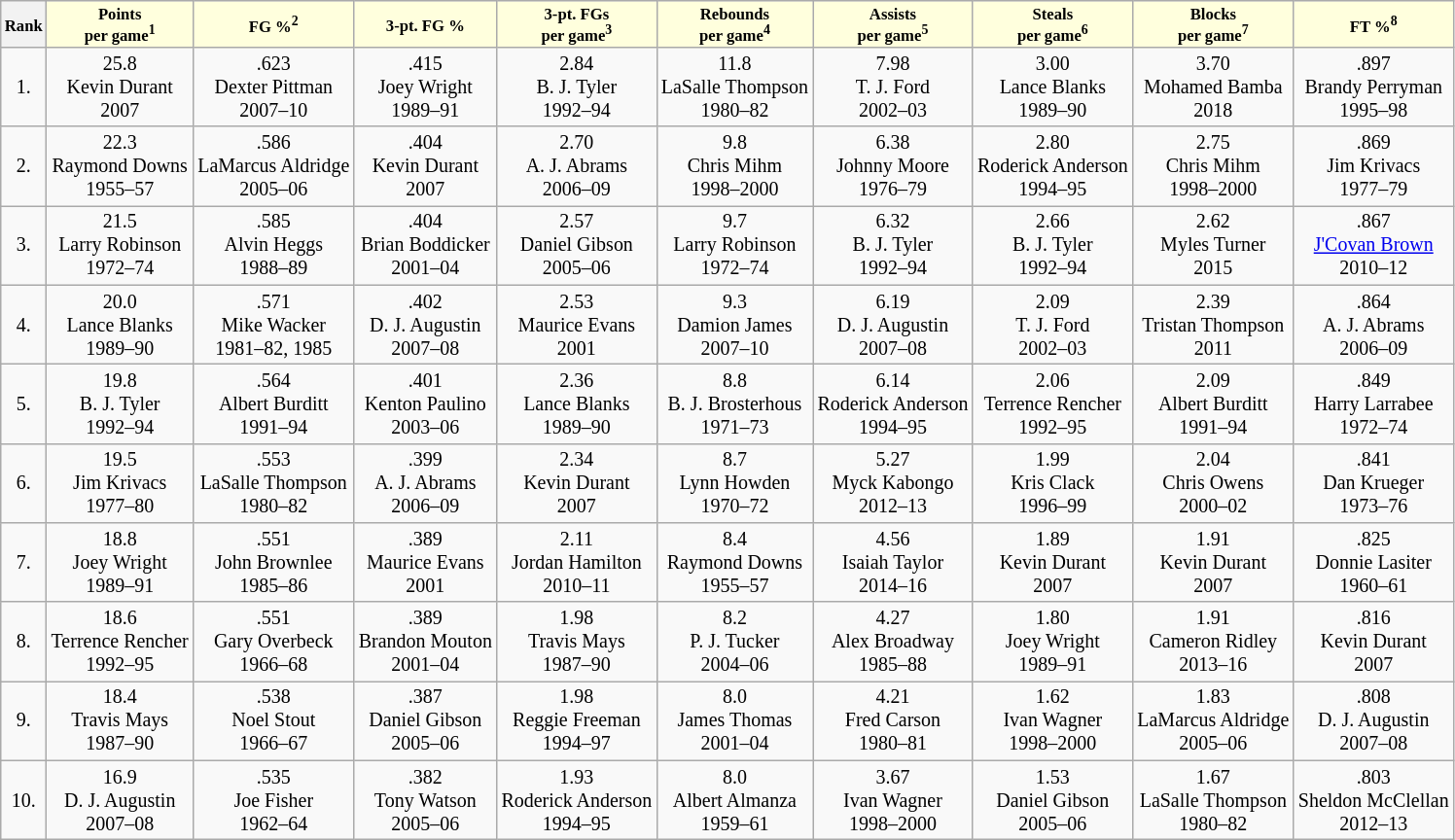<table class="wikitable mw-collapsible" style="text-align:center; font-size:smaller;">
<tr style="text-align:center; font-size:smaller;">
<th>Rank</th>
<th style="background: #ffffdd;">Points<br>per game<sup>1</sup></th>
<th style="background: #ffffdd;">FG %<sup>2</sup></th>
<th style="background: #ffffdd;">3-pt. FG %</th>
<th style="background: #ffffdd;">3-pt. FGs<br>per game<sup>3</sup></th>
<th style="background: #ffffdd;">Rebounds<br>per game<sup>4</sup></th>
<th style="background: #ffffdd;">Assists<br>per game<sup>5</sup></th>
<th style="background: #ffffdd;">Steals<br>per game<sup>6</sup></th>
<th style="background: #ffffdd;">Blocks<br>per game<sup>7</sup></th>
<th style="background: #ffffdd;">FT %<sup>8</sup></th>
</tr>
<tr style="text-align:center;">
<td>1.</td>
<td>25.8<br>Kevin Durant<br>2007</td>
<td>.623<br>Dexter Pittman<br>2007–10</td>
<td>.415<br>Joey Wright<br>1989–91</td>
<td>2.84<br>B. J. Tyler<br>1992–94</td>
<td>11.8<br>LaSalle Thompson<br>1980–82</td>
<td>7.98<br>T. J. Ford<br>2002–03</td>
<td>3.00<br>Lance Blanks<br>1989–90</td>
<td>3.70<br>Mohamed Bamba<br>2018</td>
<td>.897<br>Brandy Perryman<br>1995–98</td>
</tr>
<tr style="text-align:center;">
<td>2.</td>
<td>22.3<br>Raymond Downs<br>1955–57</td>
<td>.586<br>LaMarcus Aldridge<br>2005–06</td>
<td>.404<br>Kevin Durant<br>2007</td>
<td>2.70<br>A. J. Abrams<br>2006–09</td>
<td>9.8<br>Chris Mihm<br>1998–2000</td>
<td>6.38<br>Johnny Moore<br>1976–79</td>
<td>2.80<br>Roderick Anderson<br>1994–95</td>
<td>2.75<br>Chris Mihm<br>1998–2000</td>
<td>.869<br>Jim Krivacs<br>1977–79</td>
</tr>
<tr style="text-align:center;">
<td>3.</td>
<td>21.5<br>Larry Robinson<br>1972–74</td>
<td>.585<br>Alvin Heggs<br>1988–89</td>
<td>.404<br>Brian Boddicker<br>2001–04</td>
<td>2.57<br>Daniel Gibson<br>2005–06</td>
<td>9.7<br>Larry Robinson<br>1972–74</td>
<td>6.32<br>B. J. Tyler<br>1992–94</td>
<td>2.66<br>B. J. Tyler<br>1992–94</td>
<td>2.62<br>Myles Turner<br>2015</td>
<td>.867<br><a href='#'>J'Covan Brown</a><br>2010–12</td>
</tr>
<tr style="text-align:center;">
<td>4.</td>
<td>20.0<br>Lance Blanks<br>1989–90</td>
<td>.571<br>Mike Wacker<br>1981–82, 1985</td>
<td>.402<br>D. J. Augustin<br>2007–08</td>
<td>2.53<br>Maurice Evans<br>2001</td>
<td>9.3<br>Damion James<br>2007–10</td>
<td>6.19<br>D. J. Augustin<br>2007–08</td>
<td>2.09<br>T. J. Ford<br>2002–03</td>
<td>2.39<br>Tristan Thompson<br>2011</td>
<td>.864<br>A. J. Abrams<br>2006–09</td>
</tr>
<tr style="text-align:center;">
<td>5.</td>
<td>19.8<br>B. J. Tyler<br>1992–94</td>
<td>.564<br>Albert Burditt<br>1991–94</td>
<td>.401<br>Kenton Paulino<br>2003–06</td>
<td>2.36<br>Lance Blanks<br>1989–90</td>
<td>8.8<br>B. J. Brosterhous<br>1971–73</td>
<td>6.14<br>Roderick Anderson<br>1994–95</td>
<td>2.06<br>Terrence Rencher<br>1992–95</td>
<td>2.09<br>Albert Burditt<br>1991–94</td>
<td>.849<br>Harry Larrabee<br>1972–74</td>
</tr>
<tr style="text-align:center;">
<td>6.</td>
<td>19.5<br>Jim Krivacs<br>1977–80</td>
<td>.553<br>LaSalle Thompson<br>1980–82</td>
<td>.399<br>A. J. Abrams<br>2006–09</td>
<td>2.34<br>Kevin Durant<br>2007</td>
<td>8.7<br>Lynn Howden<br>1970–72</td>
<td>5.27<br>Myck Kabongo<br>2012–13</td>
<td>1.99<br>Kris Clack<br>1996–99</td>
<td>2.04<br>Chris Owens<br>2000–02</td>
<td>.841<br>Dan Krueger<br>1973–76</td>
</tr>
<tr style="text-align:center;">
<td>7.</td>
<td>18.8<br>Joey Wright<br>1989–91</td>
<td>.551<br>John Brownlee<br>1985–86</td>
<td>.389<br>Maurice Evans<br>2001</td>
<td>2.11<br>Jordan Hamilton<br>2010–11</td>
<td>8.4<br>Raymond Downs<br>1955–57</td>
<td>4.56<br>Isaiah Taylor<br>2014–16</td>
<td>1.89<br>Kevin Durant<br>2007</td>
<td>1.91<br>Kevin Durant<br>2007</td>
<td>.825<br>Donnie Lasiter<br>1960–61</td>
</tr>
<tr style="text-align:center;">
<td>8.</td>
<td>18.6<br>Terrence Rencher<br>1992–95</td>
<td>.551<br>Gary Overbeck<br>1966–68</td>
<td>.389<br>Brandon Mouton<br>2001–04</td>
<td>1.98<br>Travis Mays<br>1987–90</td>
<td>8.2<br>P. J. Tucker<br>2004–06</td>
<td>4.27<br>Alex Broadway<br>1985–88</td>
<td>1.80<br>Joey Wright<br>1989–91</td>
<td>1.91<br>Cameron Ridley<br>2013–16</td>
<td>.816<br>Kevin Durant<br>2007</td>
</tr>
<tr style="text-align:center;">
<td>9.</td>
<td>18.4<br>Travis Mays<br>1987–90</td>
<td>.538<br>Noel Stout<br>1966–67</td>
<td>.387<br>Daniel Gibson<br>2005–06</td>
<td>1.98<br>Reggie Freeman<br>1994–97</td>
<td>8.0<br>James Thomas<br>2001–04</td>
<td>4.21<br>Fred Carson<br>1980–81</td>
<td>1.62<br>Ivan Wagner<br>1998–2000</td>
<td>1.83<br>LaMarcus Aldridge<br>2005–06</td>
<td>.808<br>D. J. Augustin<br>2007–08</td>
</tr>
<tr style="text-align:center;">
<td>10.</td>
<td>16.9<br>D. J. Augustin<br>2007–08</td>
<td>.535<br>Joe Fisher<br>1962–64</td>
<td>.382<br>Tony Watson<br>2005–06</td>
<td>1.93<br>Roderick Anderson<br>1994–95</td>
<td>8.0<br>Albert Almanza<br>1959–61</td>
<td>3.67<br>Ivan Wagner<br>1998–2000</td>
<td>1.53<br>Daniel Gibson<br>2005–06</td>
<td>1.67<br>LaSalle Thompson<br>1980–82</td>
<td>.803<br>Sheldon McClellan<br>2012–13</td>
</tr>
</table>
